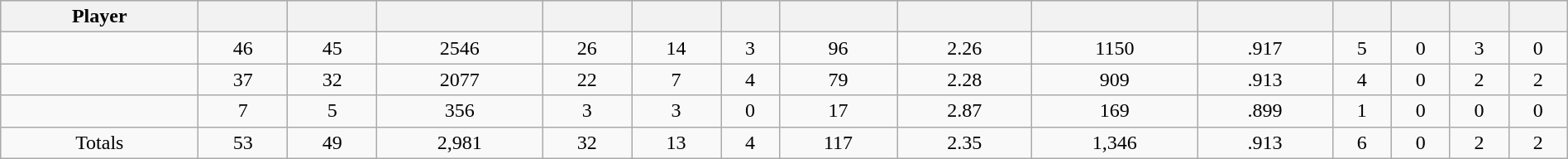<table class="wikitable sortable" style="width:100%;">
<tr style="text-align:center; background:#ddd;">
<th>Player</th>
<th></th>
<th></th>
<th></th>
<th></th>
<th></th>
<th></th>
<th></th>
<th></th>
<th></th>
<th></th>
<th></th>
<th></th>
<th></th>
<th></th>
</tr>
<tr align=center>
<td style=white-space:nowrap></td>
<td>46</td>
<td>45</td>
<td>2546</td>
<td>26</td>
<td>14</td>
<td>3</td>
<td>96</td>
<td>2.26</td>
<td>1150</td>
<td>.917</td>
<td>5</td>
<td>0</td>
<td>3</td>
<td>0</td>
</tr>
<tr align=center>
<td style=white-space:nowrap></td>
<td>37</td>
<td>32</td>
<td>2077</td>
<td>22</td>
<td>7</td>
<td>4</td>
<td>79</td>
<td>2.28</td>
<td>909</td>
<td>.913</td>
<td>4</td>
<td>0</td>
<td>2</td>
<td>2</td>
</tr>
<tr align=center>
<td style=white-space:nowrap></td>
<td>7</td>
<td>5</td>
<td>356</td>
<td>3</td>
<td>3</td>
<td>0</td>
<td>17</td>
<td>2.87</td>
<td>169</td>
<td>.899</td>
<td>1</td>
<td>0</td>
<td>0</td>
<td>0</td>
</tr>
<tr align=center>
<td style=white-space:nowrap>Totals</td>
<td>53</td>
<td>49</td>
<td>2,981</td>
<td>32</td>
<td>13</td>
<td>4</td>
<td>117</td>
<td>2.35</td>
<td>1,346</td>
<td>.913</td>
<td>6</td>
<td>0</td>
<td>2</td>
<td>2</td>
</tr>
</table>
